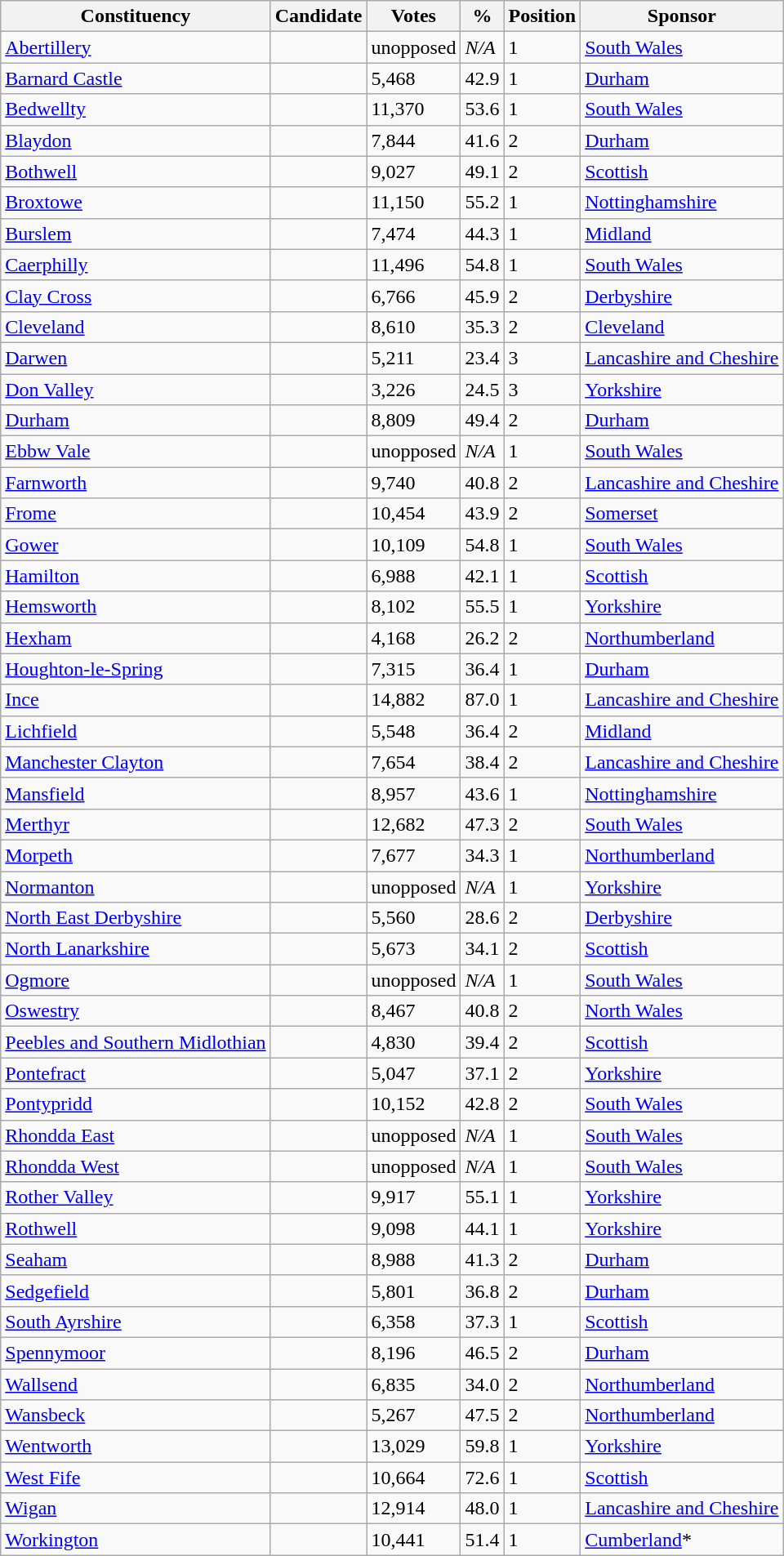<table class="wikitable sortable">
<tr>
<th>Constituency</th>
<th>Candidate</th>
<th>Votes</th>
<th>%</th>
<th>Position</th>
<th>Sponsor</th>
</tr>
<tr>
<td><a href='#'>Abertillery</a></td>
<td></td>
<td>unopposed</td>
<td><em>N/A</em></td>
<td>1</td>
<td><a href='#'>South Wales</a></td>
</tr>
<tr>
<td><a href='#'>Barnard Castle</a></td>
<td></td>
<td>5,468</td>
<td>42.9</td>
<td>1</td>
<td><a href='#'>Durham</a></td>
</tr>
<tr>
<td><a href='#'>Bedwellty</a></td>
<td></td>
<td>11,370</td>
<td>53.6</td>
<td>1</td>
<td><a href='#'>South Wales</a></td>
</tr>
<tr>
<td><a href='#'>Blaydon</a></td>
<td></td>
<td>7,844</td>
<td>41.6</td>
<td>2</td>
<td><a href='#'>Durham</a></td>
</tr>
<tr>
<td><a href='#'>Bothwell</a></td>
<td></td>
<td>9,027</td>
<td>49.1</td>
<td>2</td>
<td><a href='#'>Scottish</a></td>
</tr>
<tr>
<td><a href='#'>Broxtowe</a></td>
<td></td>
<td>11,150</td>
<td>55.2</td>
<td>1</td>
<td><a href='#'>Nottinghamshire</a></td>
</tr>
<tr>
<td><a href='#'>Burslem</a></td>
<td></td>
<td>7,474</td>
<td>44.3</td>
<td>1</td>
<td><a href='#'>Midland</a></td>
</tr>
<tr>
<td><a href='#'>Caerphilly</a></td>
<td></td>
<td>11,496</td>
<td>54.8</td>
<td>1</td>
<td><a href='#'>South Wales</a></td>
</tr>
<tr>
<td><a href='#'>Clay Cross</a></td>
<td></td>
<td>6,766</td>
<td>45.9</td>
<td>2</td>
<td><a href='#'>Derbyshire</a></td>
</tr>
<tr>
<td><a href='#'>Cleveland</a></td>
<td></td>
<td>8,610</td>
<td>35.3</td>
<td>2</td>
<td><a href='#'>Cleveland</a></td>
</tr>
<tr>
<td><a href='#'>Darwen</a></td>
<td></td>
<td>5,211</td>
<td>23.4</td>
<td>3</td>
<td><a href='#'>Lancashire and Cheshire</a></td>
</tr>
<tr>
<td><a href='#'>Don Valley</a></td>
<td></td>
<td>3,226</td>
<td>24.5</td>
<td>3</td>
<td><a href='#'>Yorkshire</a></td>
</tr>
<tr>
<td><a href='#'>Durham</a></td>
<td></td>
<td>8,809</td>
<td>49.4</td>
<td>2</td>
<td><a href='#'>Durham</a></td>
</tr>
<tr>
<td><a href='#'>Ebbw Vale</a></td>
<td></td>
<td>unopposed</td>
<td><em>N/A</em></td>
<td>1</td>
<td><a href='#'>South Wales</a></td>
</tr>
<tr>
<td><a href='#'>Farnworth</a></td>
<td></td>
<td>9,740</td>
<td>40.8</td>
<td>2</td>
<td><a href='#'>Lancashire and Cheshire</a></td>
</tr>
<tr>
<td><a href='#'>Frome</a></td>
<td></td>
<td>10,454</td>
<td>43.9</td>
<td>2</td>
<td><a href='#'>Somerset</a></td>
</tr>
<tr>
<td><a href='#'>Gower</a></td>
<td></td>
<td>10,109</td>
<td>54.8</td>
<td>1</td>
<td><a href='#'>South Wales</a></td>
</tr>
<tr>
<td><a href='#'>Hamilton</a></td>
<td></td>
<td>6,988</td>
<td>42.1</td>
<td>1</td>
<td><a href='#'>Scottish</a></td>
</tr>
<tr>
<td><a href='#'>Hemsworth</a></td>
<td></td>
<td>8,102</td>
<td>55.5</td>
<td>1</td>
<td><a href='#'>Yorkshire</a></td>
</tr>
<tr>
<td><a href='#'>Hexham</a></td>
<td></td>
<td>4,168</td>
<td>26.2</td>
<td>2</td>
<td><a href='#'>Northumberland</a></td>
</tr>
<tr>
<td><a href='#'>Houghton-le-Spring</a></td>
<td></td>
<td>7,315</td>
<td>36.4</td>
<td>1</td>
<td><a href='#'>Durham</a></td>
</tr>
<tr>
<td><a href='#'>Ince</a></td>
<td></td>
<td>14,882</td>
<td>87.0</td>
<td>1</td>
<td><a href='#'>Lancashire and Cheshire</a></td>
</tr>
<tr>
<td><a href='#'>Lichfield</a></td>
<td></td>
<td>5,548</td>
<td>36.4</td>
<td>2</td>
<td><a href='#'>Midland</a></td>
</tr>
<tr>
<td><a href='#'>Manchester Clayton</a></td>
<td></td>
<td>7,654</td>
<td>38.4</td>
<td>2</td>
<td><a href='#'>Lancashire and Cheshire</a></td>
</tr>
<tr>
<td><a href='#'>Mansfield</a></td>
<td></td>
<td>8,957</td>
<td>43.6</td>
<td>1</td>
<td><a href='#'>Nottinghamshire</a></td>
</tr>
<tr>
<td><a href='#'>Merthyr</a></td>
<td></td>
<td>12,682</td>
<td>47.3</td>
<td>2</td>
<td><a href='#'>South Wales</a></td>
</tr>
<tr>
<td><a href='#'>Morpeth</a></td>
<td></td>
<td>7,677</td>
<td>34.3</td>
<td>1</td>
<td><a href='#'>Northumberland</a></td>
</tr>
<tr>
<td><a href='#'>Normanton</a></td>
<td></td>
<td>unopposed</td>
<td><em>N/A</em></td>
<td>1</td>
<td><a href='#'>Yorkshire</a></td>
</tr>
<tr>
<td><a href='#'>North East Derbyshire</a></td>
<td></td>
<td>5,560</td>
<td>28.6</td>
<td>2</td>
<td><a href='#'>Derbyshire</a></td>
</tr>
<tr>
<td><a href='#'>North Lanarkshire</a></td>
<td></td>
<td>5,673</td>
<td>34.1</td>
<td>2</td>
<td><a href='#'>Scottish</a></td>
</tr>
<tr>
<td><a href='#'>Ogmore</a></td>
<td></td>
<td>unopposed</td>
<td><em>N/A</em></td>
<td>1</td>
<td><a href='#'>South Wales</a></td>
</tr>
<tr>
<td><a href='#'>Oswestry</a></td>
<td></td>
<td>8,467</td>
<td>40.8</td>
<td>2</td>
<td><a href='#'>North Wales</a></td>
</tr>
<tr>
<td><a href='#'>Peebles and Southern Midlothian</a></td>
<td></td>
<td>4,830</td>
<td>39.4</td>
<td>2</td>
<td><a href='#'>Scottish</a></td>
</tr>
<tr>
<td><a href='#'>Pontefract</a></td>
<td></td>
<td>5,047</td>
<td>37.1</td>
<td>2</td>
<td><a href='#'>Yorkshire</a></td>
</tr>
<tr>
<td><a href='#'>Pontypridd</a></td>
<td></td>
<td>10,152</td>
<td>42.8</td>
<td>2</td>
<td><a href='#'>South Wales</a></td>
</tr>
<tr>
<td><a href='#'>Rhondda East</a></td>
<td></td>
<td>unopposed</td>
<td><em>N/A</em></td>
<td>1</td>
<td><a href='#'>South Wales</a></td>
</tr>
<tr>
<td><a href='#'>Rhondda West</a></td>
<td></td>
<td>unopposed</td>
<td><em>N/A</em></td>
<td>1</td>
<td><a href='#'>South Wales</a></td>
</tr>
<tr>
<td><a href='#'>Rother Valley</a></td>
<td></td>
<td>9,917</td>
<td>55.1</td>
<td>1</td>
<td><a href='#'>Yorkshire</a></td>
</tr>
<tr>
<td><a href='#'>Rothwell</a></td>
<td></td>
<td>9,098</td>
<td>44.1</td>
<td>1</td>
<td><a href='#'>Yorkshire</a></td>
</tr>
<tr>
<td><a href='#'>Seaham</a></td>
<td></td>
<td>8,988</td>
<td>41.3</td>
<td>2</td>
<td><a href='#'>Durham</a></td>
</tr>
<tr>
<td><a href='#'>Sedgefield</a></td>
<td></td>
<td>5,801</td>
<td>36.8</td>
<td>2</td>
<td><a href='#'>Durham</a></td>
</tr>
<tr>
<td><a href='#'>South Ayrshire</a></td>
<td></td>
<td>6,358</td>
<td>37.3</td>
<td>1</td>
<td><a href='#'>Scottish</a></td>
</tr>
<tr>
<td><a href='#'>Spennymoor</a></td>
<td></td>
<td>8,196</td>
<td>46.5</td>
<td>2</td>
<td><a href='#'>Durham</a></td>
</tr>
<tr>
<td><a href='#'>Wallsend</a></td>
<td></td>
<td>6,835</td>
<td>34.0</td>
<td>2</td>
<td><a href='#'>Northumberland</a></td>
</tr>
<tr>
<td><a href='#'>Wansbeck</a></td>
<td></td>
<td>5,267</td>
<td>47.5</td>
<td>2</td>
<td><a href='#'>Northumberland</a></td>
</tr>
<tr>
<td><a href='#'>Wentworth</a></td>
<td></td>
<td>13,029</td>
<td>59.8</td>
<td>1</td>
<td><a href='#'>Yorkshire</a></td>
</tr>
<tr>
<td><a href='#'>West Fife</a></td>
<td></td>
<td>10,664</td>
<td>72.6</td>
<td>1</td>
<td><a href='#'>Scottish</a></td>
</tr>
<tr>
<td><a href='#'>Wigan</a></td>
<td></td>
<td>12,914</td>
<td>48.0</td>
<td>1</td>
<td><a href='#'>Lancashire and Cheshire</a></td>
</tr>
<tr>
<td><a href='#'>Workington</a></td>
<td></td>
<td>10,441</td>
<td>51.4</td>
<td>1</td>
<td><a href='#'>Cumberland</a>*</td>
</tr>
</table>
